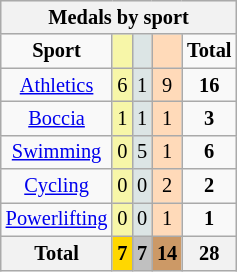<table class="wikitable" style="font-size:85%">
<tr style="background:#efefef;">
<th colspan=7><strong>Medals by sport</strong></th>
</tr>
<tr style="text-align:center">
<td><strong>Sport</strong></td>
<td style="background:#f7f6a8"></td>
<td style="background:#dce5e5"></td>
<td style="background:#ffdab9"></td>
<td><strong>Total</strong></td>
</tr>
<tr style="text-align:center">
<td><a href='#'>Athletics</a></td>
<td style="background:#F7F6A8;">6</td>
<td style="background:#DCE5E5;">1</td>
<td style="background:#FFDAB9;">9</td>
<td><strong>16</strong></td>
</tr>
<tr style="text-align:center">
<td><a href='#'>Boccia</a></td>
<td style="background:#F7F6A8;">1</td>
<td style="background:#DCE5E5;">1</td>
<td style="background:#FFDAB9;">1</td>
<td><strong>3</strong></td>
</tr>
<tr style="text-align:center">
<td><a href='#'>Swimming</a></td>
<td style="background:#F7F6A8;">0</td>
<td style="background:#DCE5E5;">5</td>
<td style="background:#FFDAB9;">1</td>
<td><strong>6</strong></td>
</tr>
<tr style="text-align:center">
<td><a href='#'>Cycling</a></td>
<td style="background:#F7F6A8;">0</td>
<td style="background:#DCE5E5;">0</td>
<td style="background:#FFDAB9;">2</td>
<td><strong>2</strong></td>
</tr>
<tr style="text-align:center">
<td><a href='#'>Powerlifting</a></td>
<td style="background:#F7F6A8;">0</td>
<td style="background:#DCE5E5;">0</td>
<td style="background:#FFDAB9;">1</td>
<td><strong>1</strong></td>
</tr>
<tr style="text-align:center">
<th><strong>Total</strong></th>
<th style="background:gold;"><strong>7</strong></th>
<th style="background:silver;"><strong>7</strong></th>
<th style="background:#c96;"><strong>14</strong></th>
<th><strong>28</strong></th>
</tr>
</table>
